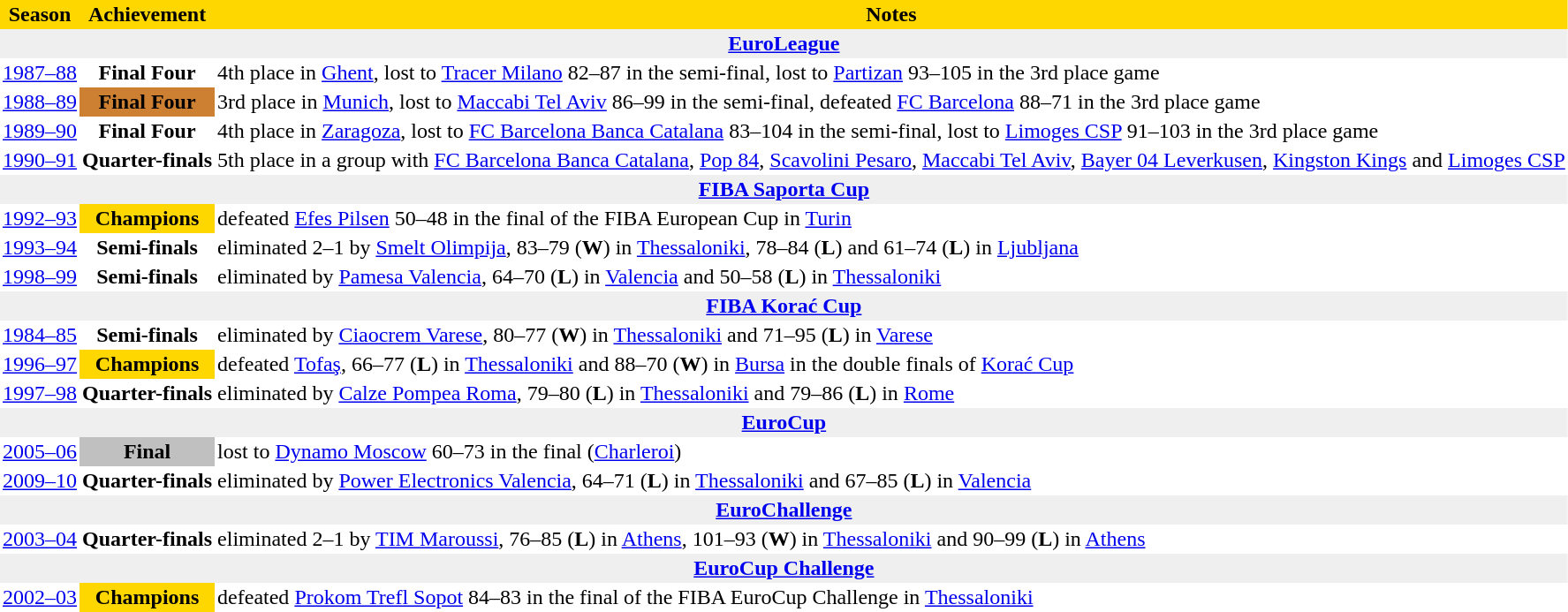<table class="toccolours" border="0" cellpadding="2" cellspacing="0" align="left" style="margin:0.5em;">
<tr bgcolor=#FFD700>
<th>Season</th>
<th>Achievement</th>
<th>Notes</th>
</tr>
<tr>
<th colspan="4" bgcolor=#EFEFEF><a href='#'>EuroLeague</a></th>
</tr>
<tr>
<td align="center"><a href='#'>1987–88</a></td>
<td align="center"><strong>Final Four</strong></td>
<td align="left">4th place in <a href='#'>Ghent</a>, lost to <a href='#'>Tracer Milano</a> 82–87 in the semi-final, lost to <a href='#'>Partizan</a> 93–105 in the 3rd place game</td>
</tr>
<tr>
<td align="center"><a href='#'>1988–89</a></td>
<td align="center" bgcolor= #CD7F32><strong>Final Four</strong></td>
<td align="left">3rd place in <a href='#'>Munich</a>, lost to <a href='#'>Maccabi Tel Aviv</a> 86–99 in the semi-final, defeated <a href='#'>FC Barcelona</a> 88–71 in the 3rd place game</td>
</tr>
<tr>
<td align="center"><a href='#'>1989–90</a></td>
<td align="center"><strong>Final Four</strong></td>
<td align="left">4th place in <a href='#'>Zaragoza</a>, lost to <a href='#'>FC Barcelona Banca Catalana</a> 83–104 in the semi-final, lost to <a href='#'>Limoges CSP</a> 91–103 in the 3rd place game</td>
</tr>
<tr>
<td align="center"><a href='#'>1990–91</a></td>
<td align="center"><strong>Quarter-finals</strong></td>
<td align="left">5th place in a group with <a href='#'>FC Barcelona Banca Catalana</a>, <a href='#'>Pop 84</a>, <a href='#'>Scavolini Pesaro</a>, <a href='#'>Maccabi Tel Aviv</a>, <a href='#'>Bayer 04 Leverkusen</a>, <a href='#'>Kingston Kings</a> and <a href='#'>Limoges CSP</a></td>
</tr>
<tr>
<th colspan="4" bgcolor=#EFEFEF><a href='#'>FIBA Saporta Cup</a></th>
</tr>
<tr>
<td align="center"><a href='#'>1992–93</a></td>
<td align="center" bgcolor="gold"><strong>Champions</strong></td>
<td align="left">defeated <a href='#'>Efes Pilsen</a> 50–48 in the final of the FIBA European Cup in <a href='#'>Turin</a></td>
</tr>
<tr>
<td align="center"><a href='#'>1993–94</a></td>
<td align="center"><strong>Semi-finals</strong></td>
<td align="left">eliminated 2–1 by <a href='#'>Smelt Olimpija</a>, 83–79 (<strong>W</strong>) in <a href='#'>Thessaloniki</a>, 78–84 (<strong>L</strong>) and 61–74 (<strong>L</strong>) in <a href='#'>Ljubljana</a></td>
</tr>
<tr>
<td align="center"><a href='#'>1998–99</a></td>
<td align="center"><strong>Semi-finals</strong></td>
<td align="left">eliminated by <a href='#'>Pamesa Valencia</a>, 64–70 (<strong>L</strong>) in <a href='#'>Valencia</a> and 50–58 (<strong>L</strong>) in <a href='#'>Thessaloniki</a></td>
</tr>
<tr>
<th colspan="4" bgcolor=#EFEFEF><a href='#'>FIBA Korać Cup</a></th>
</tr>
<tr>
<td align="center"><a href='#'>1984–85</a></td>
<td align="center"><strong>Semi-finals</strong></td>
<td align="left">eliminated by <a href='#'>Ciaocrem Varese</a>, 80–77 (<strong>W</strong>) in <a href='#'>Thessaloniki</a> and 71–95 (<strong>L</strong>) in <a href='#'>Varese</a></td>
</tr>
<tr>
<td align="center"><a href='#'>1996–97</a></td>
<td align="center" bgcolor="gold"><strong>Champions</strong></td>
<td align="left">defeated <a href='#'>Tofaş</a>, 66–77 (<strong>L</strong>) in <a href='#'>Thessaloniki</a> and 88–70 (<strong>W</strong>) in <a href='#'>Bursa</a> in the double finals of <a href='#'>Korać Cup</a></td>
</tr>
<tr>
<td align="center"><a href='#'>1997–98</a></td>
<td align="center"><strong>Quarter-finals</strong></td>
<td align="left">eliminated by <a href='#'>Calze Pompea Roma</a>, 79–80 (<strong>L</strong>) in <a href='#'>Thessaloniki</a> and 79–86 (<strong>L</strong>) in <a href='#'>Rome</a></td>
</tr>
<tr>
<th colspan="4" bgcolor=#EFEFEF><a href='#'>EuroCup</a></th>
</tr>
<tr>
<td align="center"><a href='#'>2005–06</a></td>
<td align="center" bgcolor= silver><strong>Final</strong></td>
<td align="left">lost to <a href='#'>Dynamo Moscow</a> 60–73 in the final (<a href='#'>Charleroi</a>)</td>
</tr>
<tr>
<td align="center"><a href='#'>2009–10</a></td>
<td align="center"><strong>Quarter-finals</strong></td>
<td align="left">eliminated by <a href='#'>Power Electronics Valencia</a>, 64–71 (<strong>L</strong>) in <a href='#'>Thessaloniki</a> and 67–85 (<strong>L</strong>) in <a href='#'>Valencia</a></td>
</tr>
<tr>
<th colspan="4" bgcolor=#EFEFEF><a href='#'>EuroChallenge</a></th>
</tr>
<tr>
<td align="center"><a href='#'>2003–04</a></td>
<td align="center"><strong>Quarter-finals</strong></td>
<td align="left">eliminated 2–1 by <a href='#'>TIM Maroussi</a>, 76–85 (<strong>L</strong>) in <a href='#'>Athens</a>, 101–93 (<strong>W</strong>) in <a href='#'>Thessaloniki</a> and 90–99 (<strong>L</strong>) in <a href='#'>Athens</a></td>
</tr>
<tr>
<th colspan="4" bgcolor=#EFEFEF><a href='#'>EuroCup Challenge</a></th>
</tr>
<tr>
<td align="center"><a href='#'>2002–03</a></td>
<td align="center" bgcolor="gold"><strong>Champions</strong></td>
<td align="left">defeated <a href='#'>Prokom Trefl Sopot</a> 84–83 in the final of the FIBA EuroCup Challenge in <a href='#'>Thessaloniki</a></td>
</tr>
</table>
